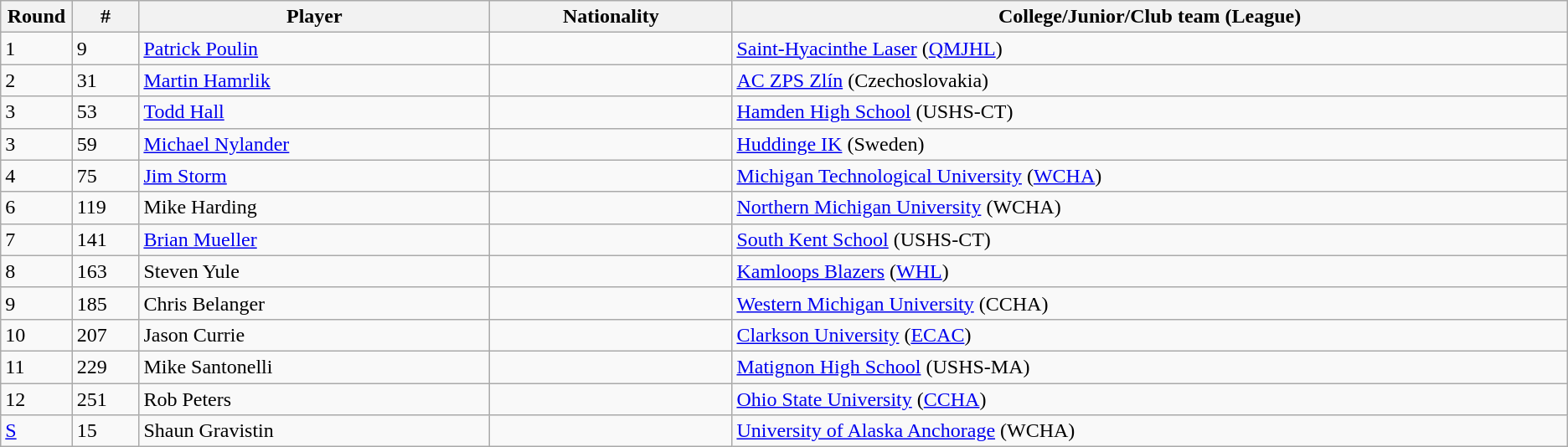<table class="wikitable">
<tr align="center">
<th bgcolor="#DDDDFF" width="4.0%">Round</th>
<th bgcolor="#DDDDFF" width="4.0%">#</th>
<th bgcolor="#DDDDFF" width="21.0%">Player</th>
<th bgcolor="#DDDDFF" width="14.5%">Nationality</th>
<th bgcolor="#DDDDFF" width="50.0%">College/Junior/Club team (League)</th>
</tr>
<tr>
<td>1</td>
<td>9</td>
<td><a href='#'>Patrick Poulin</a></td>
<td></td>
<td><a href='#'>Saint-Hyacinthe Laser</a> (<a href='#'>QMJHL</a>)</td>
</tr>
<tr>
<td>2</td>
<td>31</td>
<td><a href='#'>Martin Hamrlik</a></td>
<td></td>
<td><a href='#'>AC ZPS Zlín</a> (Czechoslovakia)</td>
</tr>
<tr>
<td>3</td>
<td>53</td>
<td><a href='#'>Todd Hall</a></td>
<td></td>
<td><a href='#'>Hamden High School</a> (USHS-CT)</td>
</tr>
<tr>
<td>3</td>
<td>59</td>
<td><a href='#'>Michael Nylander</a></td>
<td></td>
<td><a href='#'>Huddinge IK</a> (Sweden)</td>
</tr>
<tr>
<td>4</td>
<td>75</td>
<td><a href='#'>Jim Storm</a></td>
<td></td>
<td><a href='#'>Michigan Technological University</a> (<a href='#'>WCHA</a>)</td>
</tr>
<tr>
<td>6</td>
<td>119</td>
<td>Mike Harding</td>
<td></td>
<td><a href='#'>Northern Michigan University</a> (WCHA)</td>
</tr>
<tr>
<td>7</td>
<td>141</td>
<td><a href='#'>Brian Mueller</a></td>
<td></td>
<td><a href='#'>South Kent School</a> (USHS-CT)</td>
</tr>
<tr>
<td>8</td>
<td>163</td>
<td>Steven Yule</td>
<td></td>
<td><a href='#'>Kamloops Blazers</a> (<a href='#'>WHL</a>)</td>
</tr>
<tr>
<td>9</td>
<td>185</td>
<td>Chris Belanger</td>
<td></td>
<td><a href='#'>Western Michigan University</a> (CCHA)</td>
</tr>
<tr>
<td>10</td>
<td>207</td>
<td>Jason Currie</td>
<td></td>
<td><a href='#'>Clarkson University</a> (<a href='#'>ECAC</a>)</td>
</tr>
<tr>
<td>11</td>
<td>229</td>
<td>Mike Santonelli</td>
<td></td>
<td><a href='#'>Matignon High School</a> (USHS-MA)</td>
</tr>
<tr>
<td>12</td>
<td>251</td>
<td>Rob Peters</td>
<td></td>
<td><a href='#'>Ohio State University</a> (<a href='#'>CCHA</a>)</td>
</tr>
<tr>
<td><a href='#'>S</a></td>
<td>15</td>
<td>Shaun Gravistin</td>
<td></td>
<td><a href='#'>University of Alaska Anchorage</a> (WCHA)</td>
</tr>
</table>
